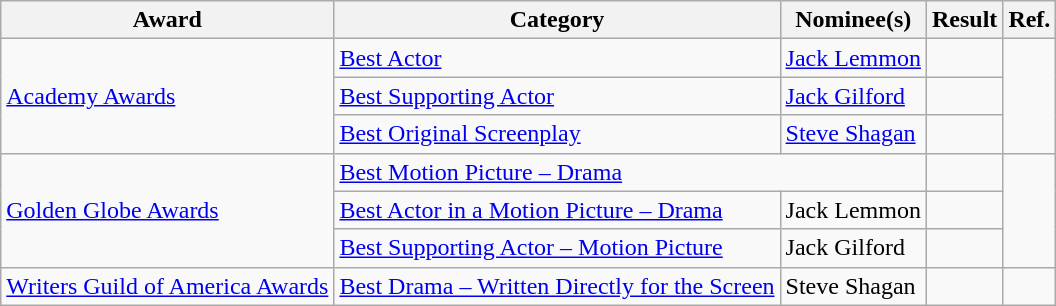<table class="wikitable plainrowheaders">
<tr>
<th>Award</th>
<th>Category</th>
<th>Nominee(s)</th>
<th>Result</th>
<th>Ref.</th>
</tr>
<tr>
<td rowspan="3"><a href='#'>Academy Awards</a></td>
<td><a href='#'>Best Actor</a></td>
<td><a href='#'>Jack Lemmon</a></td>
<td></td>
<td align="center" rowspan="3"></td>
</tr>
<tr>
<td><a href='#'>Best Supporting Actor</a></td>
<td><a href='#'>Jack Gilford</a></td>
<td></td>
</tr>
<tr>
<td><a href='#'>Best Original Screenplay</a></td>
<td><a href='#'>Steve Shagan</a></td>
<td></td>
</tr>
<tr>
<td rowspan="3"><a href='#'>Golden Globe Awards</a></td>
<td colspan="2"><a href='#'>Best Motion Picture – Drama</a></td>
<td></td>
<td align="center" rowspan="3"></td>
</tr>
<tr>
<td><a href='#'>Best Actor in a Motion Picture – Drama</a></td>
<td>Jack Lemmon</td>
<td></td>
</tr>
<tr>
<td><a href='#'>Best Supporting Actor – Motion Picture</a></td>
<td>Jack Gilford</td>
<td></td>
</tr>
<tr>
<td><a href='#'>Writers Guild of America Awards</a></td>
<td><a href='#'>Best Drama – Written Directly for the Screen</a></td>
<td>Steve Shagan</td>
<td></td>
<td align="center"></td>
</tr>
</table>
